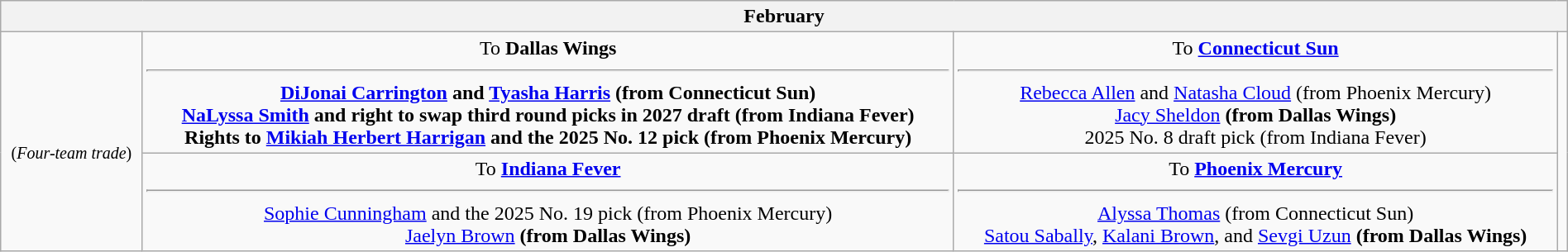<table class="wikitable sortable" style="width:100%; text-align: center">
<tr>
<th colspan="4">February</th>
</tr>
<tr>
<td rowspan="2"><br><small>(<em>Four-team trade</em>)</small></td>
<td style="vertical-align:top;">To <strong>Dallas Wings</strong><hr><strong><a href='#'>DiJonai Carrington</a> and <a href='#'>Tyasha Harris</a> (from Connecticut Sun)<br><a href='#'>NaLyssa Smith</a> and right to swap third round picks in 2027 draft (from Indiana Fever)<br>Rights to <a href='#'>Mikiah Herbert Harrigan</a> and the 2025 No. 12 pick (from Phoenix Mercury)</strong></td>
<td style="vertical-align:top;">To <strong><a href='#'>Connecticut Sun</a></strong><hr><a href='#'>Rebecca Allen</a> and <a href='#'>Natasha Cloud</a> (from Phoenix Mercury)<br><a href='#'>Jacy Sheldon</a> <strong>(from Dallas Wings)</strong><br>2025 No. 8 draft pick (from Indiana Fever)</td>
<td rowspan=2></td>
</tr>
<tr>
<td style="vertical-align:top;">To <strong><a href='#'>Indiana Fever</a></strong><hr><a href='#'>Sophie Cunningham</a> and the 2025 No. 19 pick (from Phoenix Mercury)<br><a href='#'>Jaelyn Brown</a> <strong>(from Dallas Wings)</strong></td>
<td style="vertical-align:top;">To <strong><a href='#'>Phoenix Mercury</a></strong><hr><a href='#'>Alyssa Thomas</a> (from Connecticut Sun)<br> <a href='#'>Satou Sabally</a>, <a href='#'>Kalani Brown</a>, and <a href='#'>Sevgi Uzun</a> <strong>(from Dallas Wings)</strong></td>
</tr>
</table>
